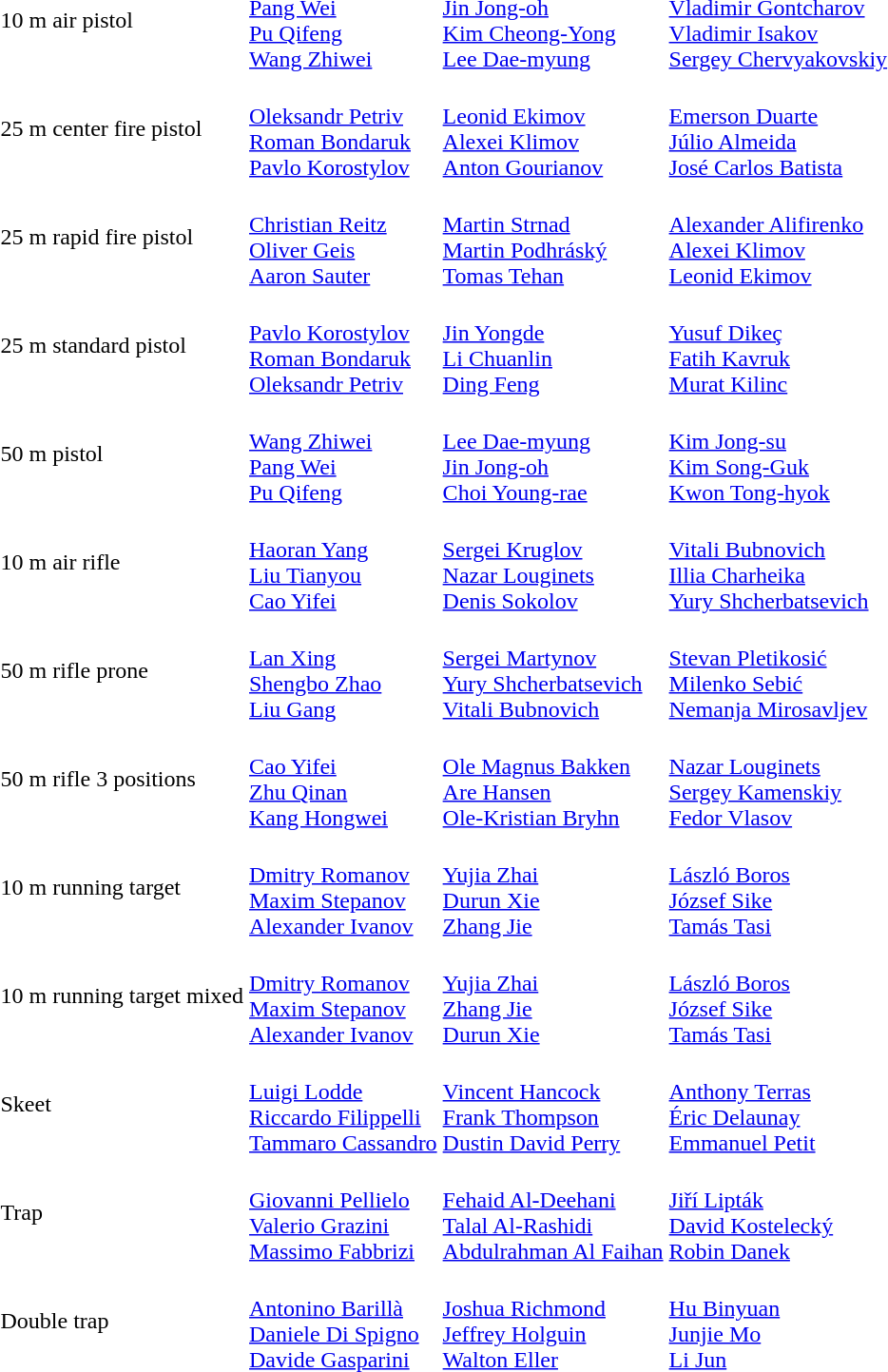<table>
<tr>
<td>10 m air pistol</td>
<td><br><a href='#'>Pang Wei</a><br><a href='#'>Pu Qifeng</a><br><a href='#'>Wang Zhiwei</a></td>
<td><br><a href='#'>Jin Jong-oh</a><br><a href='#'>Kim Cheong-Yong</a><br><a href='#'>Lee Dae-myung</a></td>
<td><br><a href='#'>Vladimir Gontcharov</a><br><a href='#'>Vladimir Isakov</a><br><a href='#'>Sergey Chervyakovskiy</a></td>
</tr>
<tr>
<td>25 m center fire pistol</td>
<td><br><a href='#'>Oleksandr Petriv</a><br><a href='#'>Roman Bondaruk</a><br><a href='#'>Pavlo Korostylov</a></td>
<td><br><a href='#'>Leonid Ekimov</a><br><a href='#'>Alexei Klimov</a><br><a href='#'>Anton Gourianov</a></td>
<td><br><a href='#'>Emerson Duarte</a><br><a href='#'>Júlio Almeida</a><br><a href='#'>José Carlos Batista</a></td>
</tr>
<tr>
<td>25 m rapid fire pistol</td>
<td><br><a href='#'>Christian Reitz</a><br><a href='#'>Oliver Geis</a><br><a href='#'>Aaron Sauter</a></td>
<td><br><a href='#'>Martin Strnad</a><br><a href='#'>Martin Podhráský</a><br><a href='#'>Tomas Tehan</a></td>
<td><br><a href='#'>Alexander Alifirenko</a><br><a href='#'>Alexei Klimov</a><br><a href='#'>Leonid Ekimov</a></td>
</tr>
<tr>
<td>25 m standard pistol</td>
<td><br><a href='#'>Pavlo Korostylov</a><br><a href='#'>Roman Bondaruk</a><br><a href='#'>Oleksandr Petriv</a></td>
<td><br><a href='#'>Jin Yongde</a><br><a href='#'>Li Chuanlin</a><br><a href='#'>Ding Feng</a></td>
<td><br><a href='#'>Yusuf Dikeç</a><br><a href='#'>Fatih Kavruk</a><br><a href='#'>Murat Kilinc</a></td>
</tr>
<tr>
<td>50 m pistol</td>
<td><br><a href='#'>Wang Zhiwei</a><br><a href='#'>Pang Wei</a><br><a href='#'>Pu Qifeng</a></td>
<td><br><a href='#'>Lee Dae-myung</a><br><a href='#'>Jin Jong-oh</a><br><a href='#'>Choi Young-rae</a></td>
<td><br><a href='#'>Kim Jong-su</a><br><a href='#'>Kim Song-Guk</a><br><a href='#'>Kwon Tong-hyok</a></td>
</tr>
<tr>
<td>10 m air rifle</td>
<td><br><a href='#'>Haoran Yang</a><br><a href='#'>Liu Tianyou</a><br><a href='#'>Cao Yifei</a></td>
<td><br><a href='#'>Sergei Kruglov</a><br><a href='#'>Nazar Louginets</a><br><a href='#'>Denis Sokolov</a></td>
<td><br><a href='#'>Vitali Bubnovich</a><br><a href='#'>Illia Charheika</a><br><a href='#'>Yury Shcherbatsevich</a></td>
</tr>
<tr>
<td>50 m rifle prone</td>
<td><br><a href='#'>Lan Xing</a><br><a href='#'>Shengbo Zhao</a><br><a href='#'>Liu Gang</a></td>
<td><br><a href='#'>Sergei Martynov</a><br><a href='#'>Yury Shcherbatsevich</a><br><a href='#'>Vitali Bubnovich</a></td>
<td><br><a href='#'>Stevan Pletikosić</a><br><a href='#'>Milenko Sebić</a><br><a href='#'>Nemanja Mirosavljev</a></td>
</tr>
<tr>
<td>50 m rifle 3 positions</td>
<td><br><a href='#'>Cao Yifei</a><br><a href='#'>Zhu Qinan</a><br><a href='#'>Kang Hongwei</a></td>
<td><br><a href='#'>Ole Magnus Bakken</a><br><a href='#'>Are Hansen</a><br><a href='#'>Ole-Kristian Bryhn</a></td>
<td><br><a href='#'>Nazar Louginets</a><br><a href='#'>Sergey Kamenskiy</a><br><a href='#'>Fedor Vlasov</a></td>
</tr>
<tr>
<td>10 m running target</td>
<td><br><a href='#'>Dmitry Romanov</a><br><a href='#'>Maxim Stepanov</a><br><a href='#'>Alexander Ivanov</a></td>
<td><br><a href='#'>Yujia Zhai</a><br><a href='#'>Durun Xie</a><br><a href='#'>Zhang Jie</a></td>
<td><br><a href='#'>László Boros</a><br><a href='#'>József Sike</a><br><a href='#'>Tamás Tasi</a></td>
</tr>
<tr>
<td>10 m running target mixed</td>
<td><br><a href='#'>Dmitry Romanov</a><br><a href='#'>Maxim Stepanov</a><br><a href='#'>Alexander Ivanov</a></td>
<td><br><a href='#'>Yujia Zhai</a><br><a href='#'>Zhang Jie</a><br><a href='#'>Durun Xie</a></td>
<td><br><a href='#'>László Boros</a><br><a href='#'>József Sike</a><br><a href='#'>Tamás Tasi</a></td>
</tr>
<tr>
<td>Skeet</td>
<td><br><a href='#'>Luigi Lodde</a><br><a href='#'>Riccardo Filippelli</a><br><a href='#'>Tammaro Cassandro</a></td>
<td><br><a href='#'>Vincent Hancock</a><br><a href='#'>Frank Thompson</a><br><a href='#'>Dustin David Perry</a></td>
<td><br><a href='#'>Anthony Terras</a><br><a href='#'>Éric Delaunay</a><br><a href='#'>Emmanuel Petit</a></td>
</tr>
<tr>
<td>Trap</td>
<td><br><a href='#'>Giovanni Pellielo</a><br><a href='#'>Valerio Grazini</a><br><a href='#'>Massimo Fabbrizi</a></td>
<td><br><a href='#'>Fehaid Al-Deehani</a><br><a href='#'>Talal Al-Rashidi</a><br><a href='#'>Abdulrahman Al Faihan</a></td>
<td><br><a href='#'>Jiří Lipták</a><br><a href='#'>David Kostelecký</a><br><a href='#'>Robin Danek</a></td>
</tr>
<tr>
<td>Double trap</td>
<td><br><a href='#'>Antonino Barillà</a><br><a href='#'>Daniele Di Spigno</a><br><a href='#'>Davide Gasparini</a></td>
<td><br><a href='#'>Joshua Richmond</a><br><a href='#'>Jeffrey Holguin</a><br><a href='#'>Walton Eller</a></td>
<td><br><a href='#'>Hu Binyuan</a><br><a href='#'>Junjie Mo</a><br><a href='#'>Li Jun</a></td>
</tr>
</table>
